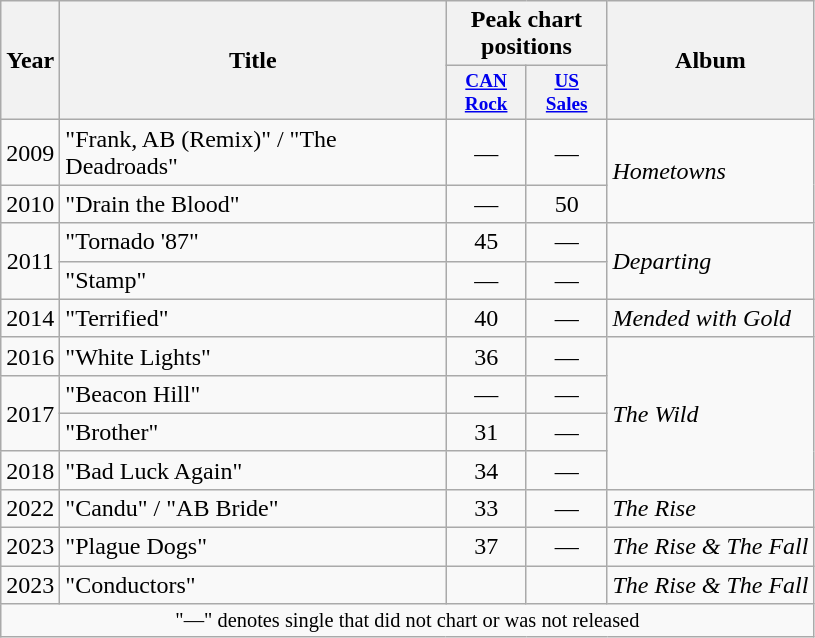<table class="wikitable">
<tr>
<th rowspan="2" style="width:30px;">Year</th>
<th rowspan="2" style="width:250px;">Title</th>
<th colspan="2" style="width:100px;">Peak chart positions</th>
<th rowspan="2">Album</th>
</tr>
<tr>
<th style="width:3em;font-size:80%;"><a href='#'>CAN<br>Rock</a><br></th>
<th style="width:3em;font-size:80%;"><a href='#'>US<br>Sales</a><br></th>
</tr>
<tr>
<td style="text-align:center;" rowspan="1">2009</td>
<td>"Frank, AB (Remix)" / "The Deadroads"</td>
<td style="text-align:center">—</td>
<td style="text-align:center">—</td>
<td rowspan="2"><em>Hometowns</em></td>
</tr>
<tr>
<td style="text-align:center;" rowspan="1">2010</td>
<td>"Drain the Blood"</td>
<td style="text-align:center">—</td>
<td style="text-align:center">50</td>
</tr>
<tr>
<td style="text-align:center;" rowspan="2">2011</td>
<td>"Tornado '87"</td>
<td style="text-align:center">45</td>
<td style="text-align:center">—</td>
<td rowspan="2"><em>Departing</em></td>
</tr>
<tr>
<td>"Stamp"</td>
<td style="text-align:center">—</td>
<td style="text-align:center">—</td>
</tr>
<tr>
<td style="text-align:center;" rowspan="1">2014</td>
<td>"Terrified"</td>
<td style="text-align:center">40</td>
<td style="text-align:center">—</td>
<td rowspan="1"><em>Mended with Gold</em></td>
</tr>
<tr>
<td style="text-align:center;" rowspan="1">2016</td>
<td>"White Lights"</td>
<td style="text-align:center">36</td>
<td style="text-align:center">—</td>
<td rowspan="4"><em>The Wild</em></td>
</tr>
<tr>
<td style="text-align:center;" rowspan="2">2017</td>
<td>"Beacon Hill"</td>
<td style="text-align:center">—</td>
<td style="text-align:center">—</td>
</tr>
<tr>
<td>"Brother"</td>
<td style="text-align:center">31</td>
<td style="text-align:center">—</td>
</tr>
<tr>
<td style="text-align:center;" rowspan="1">2018</td>
<td>"Bad Luck Again"</td>
<td style="text-align:center">34</td>
<td style="text-align:center">—</td>
</tr>
<tr>
<td style="text-align:center;" rowspan="1">2022</td>
<td>"Candu" / "AB Bride"</td>
<td style="text-align:center">33</td>
<td style="text-align:center">—</td>
<td><em>The Rise</em></td>
</tr>
<tr>
<td style="text-align:center;" rowspan="1">2023</td>
<td>"Plague Dogs"</td>
<td style="text-align:center">37</td>
<td style="text-align:center">—</td>
<td><em>The Rise & The Fall</em> </td>
</tr>
<tr>
<td>2023</td>
<td>"Conductors"</td>
<td></td>
<td></td>
<td><em>The Rise & The Fall</em> </td>
</tr>
<tr>
<td colspan="10" style="text-align:center; font-size:85%;">"—" denotes single that did not chart or was not released</td>
</tr>
</table>
